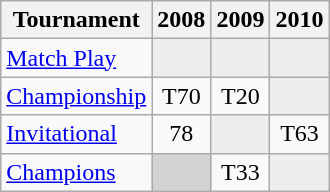<table class="wikitable" style="text-align:center;">
<tr>
<th>Tournament</th>
<th>2008</th>
<th>2009</th>
<th>2010</th>
</tr>
<tr>
<td align="left"><a href='#'>Match Play</a></td>
<td style="background:#eeeeee;"></td>
<td style="background:#eeeeee;"></td>
<td style="background:#eeeeee;"></td>
</tr>
<tr>
<td align="left"><a href='#'>Championship</a></td>
<td>T70</td>
<td>T20</td>
<td style="background:#eeeeee;"></td>
</tr>
<tr>
<td align="left"><a href='#'>Invitational</a></td>
<td>78</td>
<td style="background:#eeeeee;"></td>
<td>T63</td>
</tr>
<tr>
<td align="left"><a href='#'>Champions</a></td>
<td style="background:#D3D3D3;"></td>
<td>T33</td>
<td style="background:#eeeeee;"></td>
</tr>
</table>
